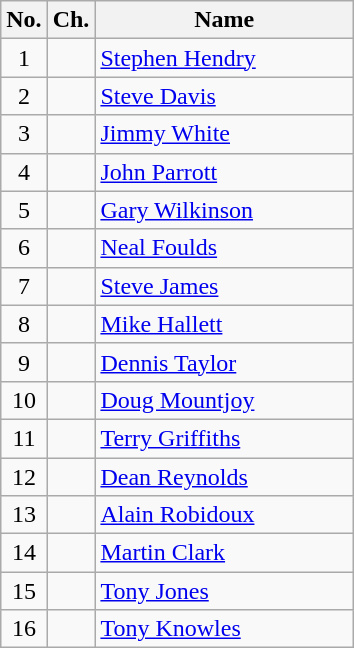<table class="wikitable" style="text-align: center;">
<tr>
<th>No.</th>
<th>Ch.</th>
<th width=165>Name</th>
</tr>
<tr>
<td>1</td>
<td></td>
<td style="text-align:left;"> <a href='#'>Stephen Hendry</a></td>
</tr>
<tr>
<td>2</td>
<td></td>
<td style="text-align:left;"> <a href='#'>Steve Davis</a></td>
</tr>
<tr>
<td>3</td>
<td></td>
<td style="text-align:left;"> <a href='#'>Jimmy White</a></td>
</tr>
<tr>
<td>4</td>
<td></td>
<td style="text-align:left;"> <a href='#'>John Parrott</a></td>
</tr>
<tr>
<td>5</td>
<td></td>
<td style="text-align:left;"> <a href='#'>Gary Wilkinson</a></td>
</tr>
<tr>
<td>6</td>
<td></td>
<td style="text-align:left;"> <a href='#'>Neal Foulds</a></td>
</tr>
<tr>
<td>7</td>
<td></td>
<td style="text-align:left;"> <a href='#'>Steve James</a></td>
</tr>
<tr>
<td>8</td>
<td></td>
<td style="text-align:left;"> <a href='#'>Mike Hallett</a></td>
</tr>
<tr>
<td>9</td>
<td></td>
<td style="text-align:left;"> <a href='#'>Dennis Taylor</a></td>
</tr>
<tr>
<td>10</td>
<td></td>
<td style="text-align:left;"> <a href='#'>Doug Mountjoy</a></td>
</tr>
<tr>
<td>11</td>
<td></td>
<td style="text-align:left;"> <a href='#'>Terry Griffiths</a></td>
</tr>
<tr>
<td>12</td>
<td></td>
<td style="text-align:left;"> <a href='#'>Dean Reynolds</a></td>
</tr>
<tr>
<td>13</td>
<td></td>
<td style="text-align:left;"> <a href='#'>Alain Robidoux</a></td>
</tr>
<tr>
<td>14</td>
<td></td>
<td style="text-align:left;"> <a href='#'>Martin Clark</a></td>
</tr>
<tr>
<td>15</td>
<td></td>
<td style="text-align:left;"> <a href='#'>Tony Jones</a></td>
</tr>
<tr>
<td>16</td>
<td></td>
<td style="text-align:left;"> <a href='#'>Tony Knowles</a></td>
</tr>
</table>
